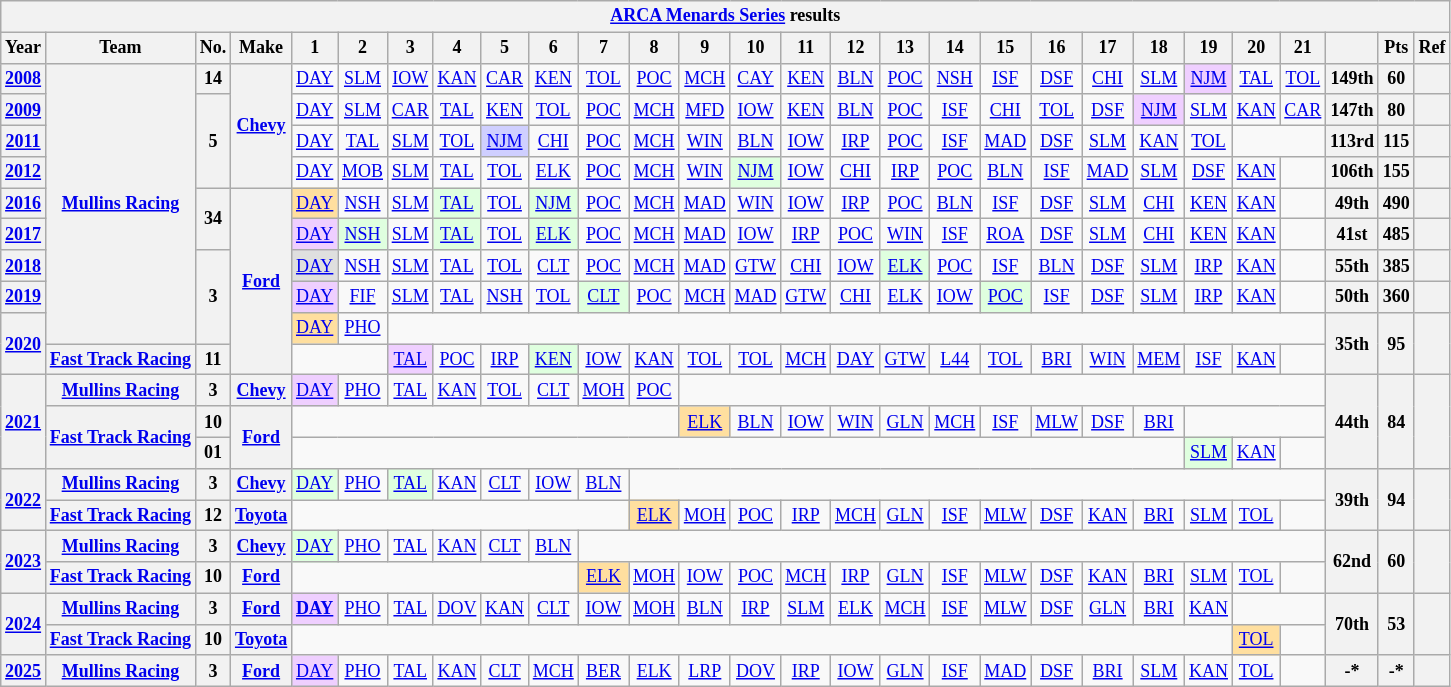<table class="wikitable" style="text-align:center; font-size:75%">
<tr>
<th colspan="28"><a href='#'>ARCA Menards Series</a> results</th>
</tr>
<tr>
<th>Year</th>
<th>Team</th>
<th>No.</th>
<th>Make</th>
<th>1</th>
<th>2</th>
<th>3</th>
<th>4</th>
<th>5</th>
<th>6</th>
<th>7</th>
<th>8</th>
<th>9</th>
<th>10</th>
<th>11</th>
<th>12</th>
<th>13</th>
<th>14</th>
<th>15</th>
<th>16</th>
<th>17</th>
<th>18</th>
<th>19</th>
<th>20</th>
<th>21</th>
<th></th>
<th>Pts</th>
<th>Ref</th>
</tr>
<tr>
<th><a href='#'>2008</a></th>
<th rowspan="9"><a href='#'>Mullins Racing</a></th>
<th>14</th>
<th rowspan="4"><a href='#'>Chevy</a></th>
<td><a href='#'>DAY</a></td>
<td><a href='#'>SLM</a></td>
<td><a href='#'>IOW</a></td>
<td><a href='#'>KAN</a></td>
<td><a href='#'>CAR</a></td>
<td><a href='#'>KEN</a></td>
<td><a href='#'>TOL</a></td>
<td><a href='#'>POC</a></td>
<td><a href='#'>MCH</a></td>
<td><a href='#'>CAY</a></td>
<td><a href='#'>KEN</a></td>
<td><a href='#'>BLN</a></td>
<td><a href='#'>POC</a></td>
<td><a href='#'>NSH</a></td>
<td><a href='#'>ISF</a></td>
<td><a href='#'>DSF</a></td>
<td><a href='#'>CHI</a></td>
<td><a href='#'>SLM</a></td>
<td style="background:#EFCFFF;"><a href='#'>NJM</a><br></td>
<td><a href='#'>TAL</a></td>
<td><a href='#'>TOL</a></td>
<th>149th</th>
<th>60</th>
<th></th>
</tr>
<tr>
<th><a href='#'>2009</a></th>
<th rowspan="3">5</th>
<td><a href='#'>DAY</a></td>
<td><a href='#'>SLM</a></td>
<td><a href='#'>CAR</a></td>
<td><a href='#'>TAL</a></td>
<td><a href='#'>KEN</a></td>
<td><a href='#'>TOL</a></td>
<td><a href='#'>POC</a></td>
<td><a href='#'>MCH</a></td>
<td><a href='#'>MFD</a></td>
<td><a href='#'>IOW</a></td>
<td><a href='#'>KEN</a></td>
<td><a href='#'>BLN</a></td>
<td><a href='#'>POC</a></td>
<td><a href='#'>ISF</a></td>
<td><a href='#'>CHI</a></td>
<td><a href='#'>TOL</a></td>
<td><a href='#'>DSF</a></td>
<td style="background:#EFCFFF;"><a href='#'>NJM</a><br></td>
<td><a href='#'>SLM</a></td>
<td><a href='#'>KAN</a></td>
<td><a href='#'>CAR</a></td>
<th>147th</th>
<th>80</th>
<th></th>
</tr>
<tr>
<th><a href='#'>2011</a></th>
<td><a href='#'>DAY</a></td>
<td><a href='#'>TAL</a></td>
<td><a href='#'>SLM</a></td>
<td><a href='#'>TOL</a></td>
<td style="background:#CFCFFF;"><a href='#'>NJM</a><br></td>
<td><a href='#'>CHI</a></td>
<td><a href='#'>POC</a></td>
<td><a href='#'>MCH</a></td>
<td><a href='#'>WIN</a></td>
<td><a href='#'>BLN</a></td>
<td><a href='#'>IOW</a></td>
<td><a href='#'>IRP</a></td>
<td><a href='#'>POC</a></td>
<td><a href='#'>ISF</a></td>
<td><a href='#'>MAD</a></td>
<td><a href='#'>DSF</a></td>
<td><a href='#'>SLM</a></td>
<td><a href='#'>KAN</a></td>
<td><a href='#'>TOL</a></td>
<td colspan="2"></td>
<th>113rd</th>
<th>115</th>
<th></th>
</tr>
<tr>
<th><a href='#'>2012</a></th>
<td><a href='#'>DAY</a></td>
<td><a href='#'>MOB</a></td>
<td><a href='#'>SLM</a></td>
<td><a href='#'>TAL</a></td>
<td><a href='#'>TOL</a></td>
<td><a href='#'>ELK</a></td>
<td><a href='#'>POC</a></td>
<td><a href='#'>MCH</a></td>
<td><a href='#'>WIN</a></td>
<td style="background:#DFFFDF;"><a href='#'>NJM</a><br></td>
<td><a href='#'>IOW</a></td>
<td><a href='#'>CHI</a></td>
<td><a href='#'>IRP</a></td>
<td><a href='#'>POC</a></td>
<td><a href='#'>BLN</a></td>
<td><a href='#'>ISF</a></td>
<td><a href='#'>MAD</a></td>
<td><a href='#'>SLM</a></td>
<td><a href='#'>DSF</a><br></td>
<td><a href='#'>KAN</a></td>
<td></td>
<th>106th</th>
<th>155</th>
<th></th>
</tr>
<tr>
<th><a href='#'>2016</a></th>
<th rowspan="2">34</th>
<th rowspan="6"><a href='#'>Ford</a></th>
<td style="background:#FFDF9F;"><a href='#'>DAY</a><br></td>
<td><a href='#'>NSH</a></td>
<td><a href='#'>SLM</a></td>
<td style="background:#DFFFDF;"><a href='#'>TAL</a><br></td>
<td><a href='#'>TOL</a></td>
<td style="background:#DFFFDF;"><a href='#'>NJM</a><br></td>
<td><a href='#'>POC</a></td>
<td><a href='#'>MCH</a></td>
<td><a href='#'>MAD</a></td>
<td><a href='#'>WIN</a></td>
<td><a href='#'>IOW</a></td>
<td><a href='#'>IRP</a></td>
<td><a href='#'>POC</a></td>
<td><a href='#'>BLN</a></td>
<td><a href='#'>ISF</a></td>
<td><a href='#'>DSF</a></td>
<td><a href='#'>SLM</a></td>
<td><a href='#'>CHI</a></td>
<td><a href='#'>KEN</a></td>
<td><a href='#'>KAN</a></td>
<td></td>
<th>49th</th>
<th>490</th>
<th></th>
</tr>
<tr>
<th><a href='#'>2017</a></th>
<td style="background:#EFCFFF;"><a href='#'>DAY</a><br></td>
<td style="background:#DFFFDF;"><a href='#'>NSH</a><br></td>
<td><a href='#'>SLM</a></td>
<td style="background:#DFFFDF;"><a href='#'>TAL</a><br></td>
<td><a href='#'>TOL</a></td>
<td style="background:#DFFFDF;"><a href='#'>ELK</a><br></td>
<td><a href='#'>POC</a></td>
<td><a href='#'>MCH</a></td>
<td><a href='#'>MAD</a></td>
<td><a href='#'>IOW</a></td>
<td><a href='#'>IRP</a></td>
<td><a href='#'>POC</a></td>
<td><a href='#'>WIN</a></td>
<td><a href='#'>ISF</a></td>
<td><a href='#'>ROA</a></td>
<td><a href='#'>DSF</a></td>
<td><a href='#'>SLM</a></td>
<td><a href='#'>CHI</a></td>
<td><a href='#'>KEN</a></td>
<td><a href='#'>KAN</a></td>
<td></td>
<th>41st</th>
<th>485</th>
<th></th>
</tr>
<tr>
<th><a href='#'>2018</a></th>
<th rowspan="3">3</th>
<td style="background:#DFDFDF;"><a href='#'>DAY</a><br></td>
<td><a href='#'>NSH</a></td>
<td><a href='#'>SLM</a></td>
<td><a href='#'>TAL</a></td>
<td><a href='#'>TOL</a></td>
<td><a href='#'>CLT</a></td>
<td><a href='#'>POC</a></td>
<td><a href='#'>MCH</a></td>
<td><a href='#'>MAD</a></td>
<td><a href='#'>GTW</a></td>
<td><a href='#'>CHI</a></td>
<td><a href='#'>IOW</a></td>
<td style="background:#DFFFDF;"><a href='#'>ELK</a><br></td>
<td><a href='#'>POC</a></td>
<td><a href='#'>ISF</a></td>
<td><a href='#'>BLN</a></td>
<td><a href='#'>DSF</a></td>
<td><a href='#'>SLM</a></td>
<td><a href='#'>IRP</a></td>
<td><a href='#'>KAN</a></td>
<td></td>
<th>55th</th>
<th>385</th>
<th></th>
</tr>
<tr>
<th><a href='#'>2019</a></th>
<td style="background:#EFCFFF;"><a href='#'>DAY</a><br></td>
<td><a href='#'>FIF</a></td>
<td><a href='#'>SLM</a></td>
<td><a href='#'>TAL</a></td>
<td><a href='#'>NSH</a></td>
<td><a href='#'>TOL</a></td>
<td style="background:#DFFFDF;"><a href='#'>CLT</a><br></td>
<td><a href='#'>POC</a></td>
<td><a href='#'>MCH</a></td>
<td><a href='#'>MAD</a></td>
<td><a href='#'>GTW</a></td>
<td><a href='#'>CHI</a></td>
<td><a href='#'>ELK</a></td>
<td><a href='#'>IOW</a></td>
<td style="background:#DFFFDF;"><a href='#'>POC</a><br></td>
<td><a href='#'>ISF</a></td>
<td><a href='#'>DSF</a></td>
<td><a href='#'>SLM</a></td>
<td><a href='#'>IRP</a></td>
<td><a href='#'>KAN</a></td>
<td></td>
<th>50th</th>
<th>360</th>
<th></th>
</tr>
<tr>
<th rowspan="2"><a href='#'>2020</a></th>
<td style="background:#FFDF9F;"><a href='#'>DAY</a><br></td>
<td><a href='#'>PHO</a></td>
<td colspan="19"></td>
<th rowspan="2">35th</th>
<th rowspan="2">95</th>
<th rowspan="2"></th>
</tr>
<tr>
<th><a href='#'>Fast Track Racing</a></th>
<th>11</th>
<td colspan="2"></td>
<td style="background:#EFCFFF;"><a href='#'>TAL</a><br></td>
<td><a href='#'>POC</a></td>
<td><a href='#'>IRP</a></td>
<td style="background:#DFFFDF;"><a href='#'>KEN</a><br></td>
<td><a href='#'>IOW</a></td>
<td><a href='#'>KAN</a></td>
<td><a href='#'>TOL</a></td>
<td><a href='#'>TOL</a></td>
<td><a href='#'>MCH</a></td>
<td><a href='#'>DAY</a></td>
<td><a href='#'>GTW</a></td>
<td><a href='#'>L44</a></td>
<td><a href='#'>TOL</a></td>
<td><a href='#'>BRI</a></td>
<td><a href='#'>WIN</a></td>
<td><a href='#'>MEM</a></td>
<td><a href='#'>ISF</a></td>
<td><a href='#'>KAN</a></td>
<td></td>
</tr>
<tr>
<th rowspan="3"><a href='#'>2021</a></th>
<th><a href='#'>Mullins Racing</a></th>
<th>3</th>
<th><a href='#'>Chevy</a></th>
<td style="background:#EFCFFF;"><a href='#'>DAY</a><br></td>
<td><a href='#'>PHO</a></td>
<td><a href='#'>TAL</a></td>
<td><a href='#'>KAN</a></td>
<td><a href='#'>TOL</a></td>
<td><a href='#'>CLT</a></td>
<td><a href='#'>MOH</a></td>
<td><a href='#'>POC</a></td>
<td colspan="13"></td>
<th rowspan="3">44th</th>
<th rowspan="3">84</th>
<th rowspan="3"></th>
</tr>
<tr>
<th rowspan="2"><a href='#'>Fast Track Racing</a></th>
<th>10</th>
<th rowspan="2"><a href='#'>Ford</a></th>
<td colspan="8"></td>
<td style="background:#FFDF9F;"><a href='#'>ELK</a><br></td>
<td><a href='#'>BLN</a></td>
<td><a href='#'>IOW</a></td>
<td><a href='#'>WIN</a></td>
<td><a href='#'>GLN</a></td>
<td><a href='#'>MCH</a></td>
<td><a href='#'>ISF</a></td>
<td><a href='#'>MLW</a></td>
<td><a href='#'>DSF</a></td>
<td><a href='#'>BRI</a></td>
<td colspan="3"></td>
</tr>
<tr>
<th>01</th>
<td colspan="18"></td>
<td style="background:#DFFFDF;"><a href='#'>SLM</a><br></td>
<td><a href='#'>KAN</a></td>
<td></td>
</tr>
<tr>
<th rowspan=2><a href='#'>2022</a></th>
<th><a href='#'>Mullins Racing</a></th>
<th>3</th>
<th><a href='#'>Chevy</a></th>
<td style="background:#DFFFDF;"><a href='#'>DAY</a><br></td>
<td><a href='#'>PHO</a></td>
<td style="background:#DFFFDF;"><a href='#'>TAL</a><br></td>
<td><a href='#'>KAN</a></td>
<td><a href='#'>CLT</a></td>
<td><a href='#'>IOW</a></td>
<td><a href='#'>BLN</a></td>
<td colspan=14></td>
<th rowspan=2>39th</th>
<th rowspan=2>94</th>
<th rowspan=2></th>
</tr>
<tr>
<th><a href='#'>Fast Track Racing</a></th>
<th>12</th>
<th><a href='#'>Toyota</a></th>
<td colspan=7></td>
<td style="background:#FFDF9F;"><a href='#'>ELK</a><br></td>
<td><a href='#'>MOH</a></td>
<td><a href='#'>POC</a></td>
<td><a href='#'>IRP</a></td>
<td><a href='#'>MCH</a></td>
<td><a href='#'>GLN</a></td>
<td><a href='#'>ISF</a></td>
<td><a href='#'>MLW</a></td>
<td><a href='#'>DSF</a></td>
<td><a href='#'>KAN</a></td>
<td><a href='#'>BRI</a></td>
<td><a href='#'>SLM</a></td>
<td><a href='#'>TOL</a></td>
</tr>
<tr>
<th rowspan=2><a href='#'>2023</a></th>
<th><a href='#'>Mullins Racing</a></th>
<th>3</th>
<th><a href='#'>Chevy</a></th>
<td style="background:#DFFFDF;"><a href='#'>DAY</a><br></td>
<td><a href='#'>PHO</a></td>
<td><a href='#'>TAL</a></td>
<td><a href='#'>KAN</a></td>
<td><a href='#'>CLT</a></td>
<td><a href='#'>BLN</a></td>
<td colspan=15></td>
<th rowspan=2>62nd</th>
<th rowspan=2>60</th>
<th rowspan=2></th>
</tr>
<tr>
<th><a href='#'>Fast Track Racing</a></th>
<th>10</th>
<th><a href='#'>Ford</a></th>
<td colspan=6></td>
<td style="background:#FFDF9F;"><a href='#'>ELK</a><br></td>
<td><a href='#'>MOH</a></td>
<td><a href='#'>IOW</a></td>
<td><a href='#'>POC</a></td>
<td><a href='#'>MCH</a></td>
<td><a href='#'>IRP</a></td>
<td><a href='#'>GLN</a></td>
<td><a href='#'>ISF</a></td>
<td><a href='#'>MLW</a></td>
<td><a href='#'>DSF</a></td>
<td><a href='#'>KAN</a></td>
<td><a href='#'>BRI</a></td>
<td><a href='#'>SLM</a></td>
<td><a href='#'>TOL</a></td>
<td></td>
</tr>
<tr>
<th rowspan=2><a href='#'>2024</a></th>
<th><a href='#'>Mullins Racing</a></th>
<th>3</th>
<th><a href='#'>Ford</a></th>
<td style="background:#EFCFFF;"><strong><a href='#'>DAY</a></strong><br></td>
<td><a href='#'>PHO</a></td>
<td><a href='#'>TAL</a></td>
<td><a href='#'>DOV</a></td>
<td><a href='#'>KAN</a></td>
<td><a href='#'>CLT</a></td>
<td><a href='#'>IOW</a></td>
<td><a href='#'>MOH</a></td>
<td><a href='#'>BLN</a></td>
<td><a href='#'>IRP</a></td>
<td><a href='#'>SLM</a></td>
<td><a href='#'>ELK</a></td>
<td><a href='#'>MCH</a></td>
<td><a href='#'>ISF</a></td>
<td><a href='#'>MLW</a></td>
<td><a href='#'>DSF</a></td>
<td><a href='#'>GLN</a></td>
<td><a href='#'>BRI</a></td>
<td><a href='#'>KAN</a></td>
<td colspan=2></td>
<th rowspan=2>70th</th>
<th rowspan=2>53</th>
<th rowspan=2></th>
</tr>
<tr>
<th><a href='#'>Fast Track Racing</a></th>
<th>10</th>
<th><a href='#'>Toyota</a></th>
<td colspan=19></td>
<td style="background:#FFDF9F;"><a href='#'>TOL</a><br></td>
<td></td>
</tr>
<tr>
<th><a href='#'>2025</a></th>
<th><a href='#'>Mullins Racing</a></th>
<th>3</th>
<th><a href='#'>Ford</a></th>
<td style="background:#EFCFFF;"><a href='#'>DAY</a><br></td>
<td><a href='#'>PHO</a></td>
<td><a href='#'>TAL</a></td>
<td><a href='#'>KAN</a></td>
<td><a href='#'>CLT</a></td>
<td><a href='#'>MCH</a></td>
<td><a href='#'>BER</a></td>
<td><a href='#'>ELK</a></td>
<td><a href='#'>LRP</a></td>
<td><a href='#'>DOV</a></td>
<td><a href='#'>IRP</a></td>
<td><a href='#'>IOW</a></td>
<td><a href='#'>GLN</a></td>
<td><a href='#'>ISF</a></td>
<td><a href='#'>MAD</a></td>
<td><a href='#'>DSF</a></td>
<td><a href='#'>BRI</a></td>
<td><a href='#'>SLM</a></td>
<td><a href='#'>KAN</a></td>
<td><a href='#'>TOL</a></td>
<td></td>
<th>-*</th>
<th>-*</th>
<th></th>
</tr>
</table>
